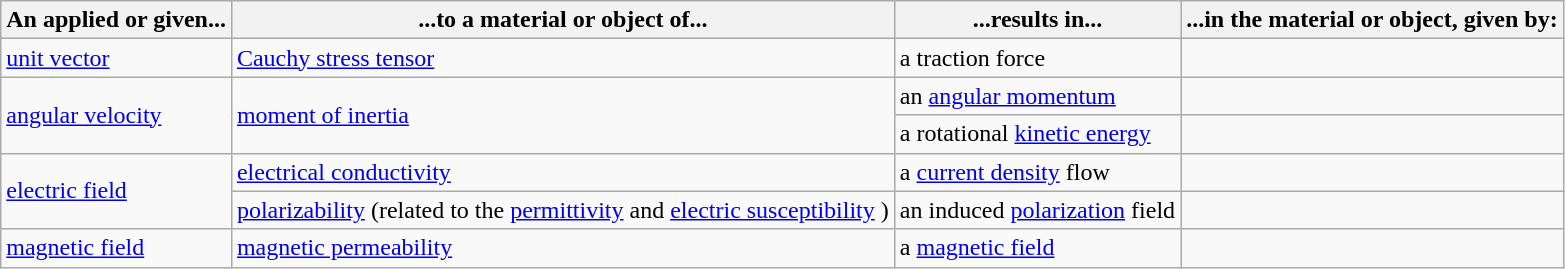<table class="wikitable">
<tr>
<th scope="col">An applied or given...</th>
<th scope="col">...to a material or object of...</th>
<th scope="col">...results in...</th>
<th scope="col">...in the material or object, given by:</th>
</tr>
<tr>
<td><a href='#'>unit vector</a> </td>
<td><a href='#'>Cauchy stress tensor</a> </td>
<td>a traction force </td>
<td></td>
</tr>
<tr>
<td scope="row" rowspan="2"><a href='#'>angular velocity</a> </td>
<td rowspan="2"><a href='#'>moment of inertia</a> </td>
<td>an <a href='#'>angular momentum</a> </td>
<td></td>
</tr>
<tr>
<td>a rotational <a href='#'>kinetic energy</a> </td>
<td></td>
</tr>
<tr>
<td scope="row" rowspan="2"><a href='#'>electric field</a> </td>
<td><a href='#'>electrical conductivity</a> </td>
<td>a <a href='#'>current density</a> flow </td>
<td></td>
</tr>
<tr>
<td><a href='#'>polarizability</a>  (related to the <a href='#'>permittivity</a>  and <a href='#'>electric susceptibility</a> )</td>
<td>an induced <a href='#'>polarization</a> field </td>
<td></td>
</tr>
<tr>
<td><a href='#'>magnetic  field</a></td>
<td><a href='#'>magnetic permeability</a> </td>
<td>a <a href='#'>magnetic  field</a></td>
<td></td>
</tr>
</table>
